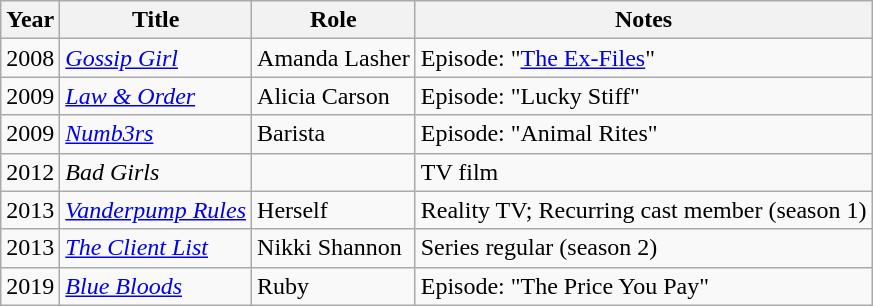<table class="wikitable sortable">
<tr>
<th>Year</th>
<th>Title</th>
<th>Role</th>
<th class="unsortable">Notes</th>
</tr>
<tr>
<td>2008</td>
<td><em><a href='#'>Gossip Girl</a></em></td>
<td>Amanda Lasher</td>
<td>Episode: "<a href='#'>The Ex-Files</a>"</td>
</tr>
<tr>
<td>2009</td>
<td><em><a href='#'>Law & Order</a></em></td>
<td>Alicia Carson</td>
<td>Episode: "Lucky Stiff"</td>
</tr>
<tr>
<td>2009</td>
<td><em><a href='#'>Numb3rs</a></em></td>
<td>Barista</td>
<td>Episode: "Animal Rites"</td>
</tr>
<tr>
<td>2012</td>
<td><em>Bad Girls</em></td>
<td></td>
<td>TV film</td>
</tr>
<tr>
<td>2013</td>
<td><em><a href='#'>Vanderpump Rules</a></em></td>
<td>Herself</td>
<td>Reality TV; Recurring cast member (season 1)</td>
</tr>
<tr>
<td>2013</td>
<td><em><a href='#'>The Client List</a></em></td>
<td>Nikki Shannon</td>
<td>Series regular (season 2)</td>
</tr>
<tr>
<td>2019</td>
<td><em><a href='#'>Blue Bloods</a></em></td>
<td>Ruby</td>
<td>Episode: "The Price You Pay"</td>
</tr>
</table>
